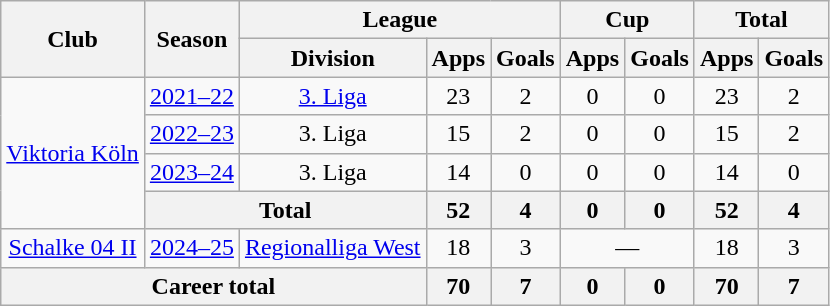<table class="wikitable nowrap" style="text-align:center">
<tr>
<th rowspan="2">Club</th>
<th rowspan="2">Season</th>
<th colspan="3">League</th>
<th colspan="2">Cup</th>
<th colspan="2">Total</th>
</tr>
<tr>
<th>Division</th>
<th>Apps</th>
<th>Goals</th>
<th>Apps</th>
<th>Goals</th>
<th>Apps</th>
<th>Goals</th>
</tr>
<tr>
<td rowspan="4"><a href='#'>Viktoria Köln</a></td>
<td><a href='#'>2021–22</a></td>
<td><a href='#'>3. Liga</a></td>
<td>23</td>
<td>2</td>
<td>0</td>
<td>0</td>
<td>23</td>
<td>2</td>
</tr>
<tr>
<td><a href='#'>2022–23</a></td>
<td>3. Liga</td>
<td>15</td>
<td>2</td>
<td>0</td>
<td>0</td>
<td>15</td>
<td>2</td>
</tr>
<tr>
<td><a href='#'>2023–24</a></td>
<td>3. Liga</td>
<td>14</td>
<td>0</td>
<td>0</td>
<td>0</td>
<td>14</td>
<td>0</td>
</tr>
<tr>
<th colspan="2">Total</th>
<th>52</th>
<th>4</th>
<th>0</th>
<th>0</th>
<th>52</th>
<th>4</th>
</tr>
<tr>
<td><a href='#'>Schalke 04 II</a></td>
<td><a href='#'>2024–25</a></td>
<td><a href='#'>Regionalliga West</a></td>
<td>18</td>
<td>3</td>
<td colspan="2">—</td>
<td>18</td>
<td>3</td>
</tr>
<tr>
<th colspan="3">Career total</th>
<th>70</th>
<th>7</th>
<th>0</th>
<th>0</th>
<th>70</th>
<th>7</th>
</tr>
</table>
